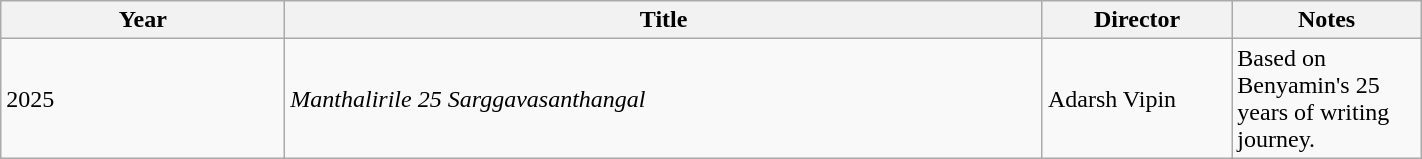<table class="wikitable plainrowheaders sortable" style="width:75%">
<tr>
<th scope="col" style="width:15%">Year</th>
<th scope="col" style="width:40%">Title</th>
<th scope="col" style="width:10%">Director</th>
<th scope="col" style="width:10%">Notes</th>
</tr>
<tr>
<td>2025</td>
<td><em>Manthalirile 25 Sarggavasanthangal</em></td>
<td>Adarsh Vipin</td>
<td>Based on Benyamin's 25 years of writing journey.</td>
</tr>
</table>
